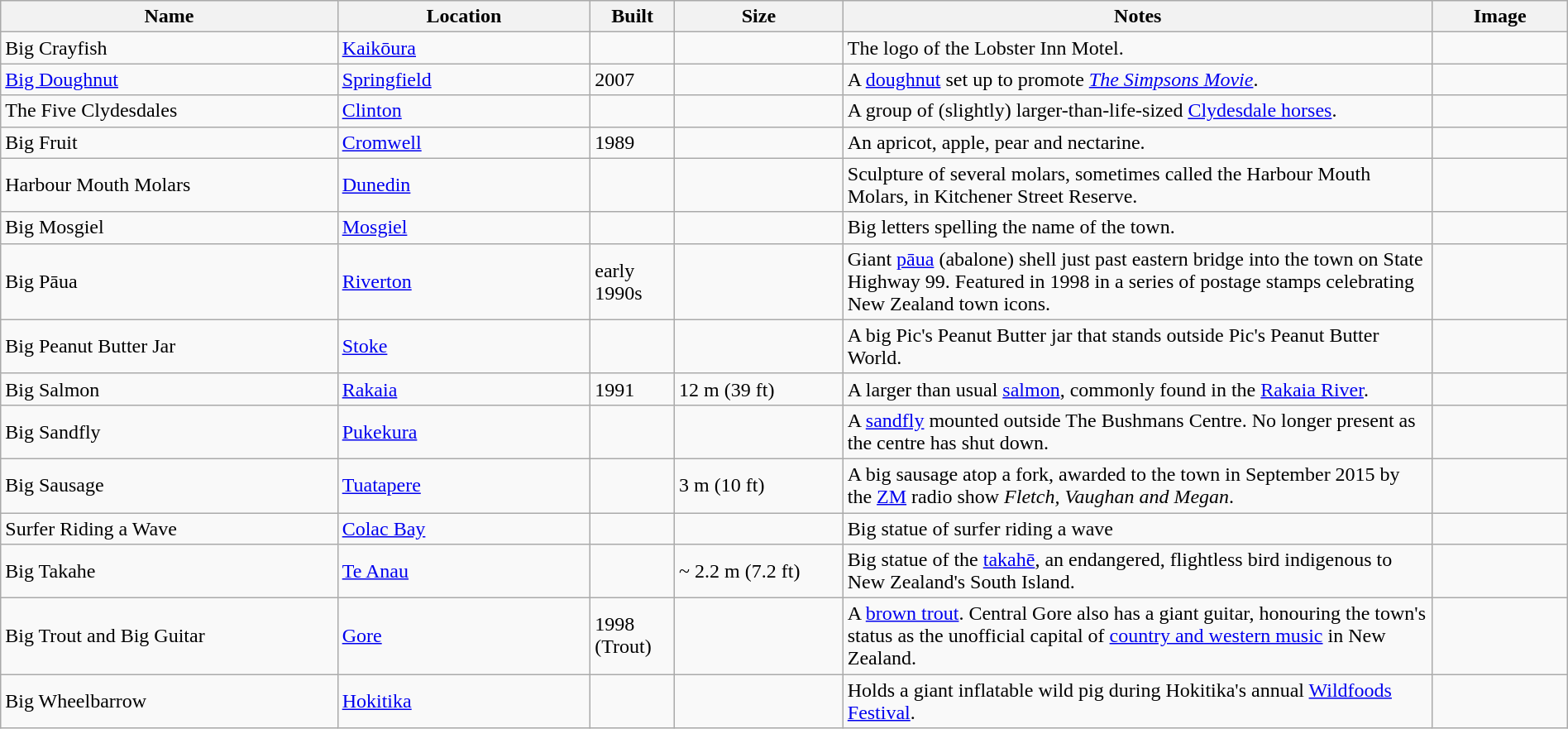<table width=100% class="wikitable">
<tr>
<th width=20%>Name</th>
<th width=15%>Location</th>
<th width=5%>Built</th>
<th width=10%>Size</th>
<th width=35%>Notes</th>
<th width=8%>Image</th>
</tr>
<tr>
<td>Big Crayfish</td>
<td><a href='#'>Kaikōura</a></td>
<td></td>
<td></td>
<td>The logo of the Lobster Inn Motel.</td>
<td></td>
</tr>
<tr>
<td><a href='#'>Big Doughnut</a></td>
<td><a href='#'>Springfield</a></td>
<td>2007</td>
<td></td>
<td>A <a href='#'>doughnut</a> set up to promote <em><a href='#'>The Simpsons Movie</a></em>.</td>
<td align="center"></td>
</tr>
<tr>
<td>The Five Clydesdales</td>
<td><a href='#'>Clinton</a></td>
<td></td>
<td></td>
<td>A group of (slightly) larger-than-life-sized <a href='#'>Clydesdale horses</a>.</td>
<td align="center"></td>
</tr>
<tr>
<td>Big Fruit</td>
<td><a href='#'>Cromwell</a></td>
<td>1989</td>
<td></td>
<td>An apricot, apple, pear and nectarine.</td>
<td align="center"></td>
</tr>
<tr>
<td>Harbour Mouth Molars</td>
<td><a href='#'>Dunedin</a></td>
<td></td>
<td></td>
<td>Sculpture of several molars, sometimes called the Harbour Mouth Molars, in Kitchener Street Reserve.</td>
<td align="center"></td>
</tr>
<tr>
<td>Big Mosgiel</td>
<td><a href='#'>Mosgiel</a></td>
<td></td>
<td></td>
<td>Big letters spelling the name of the town.</td>
<td></td>
</tr>
<tr>
<td>Big Pāua </td>
<td><a href='#'>Riverton</a></td>
<td>early 1990s</td>
<td></td>
<td>Giant <a href='#'>pāua</a> (abalone) shell just past eastern bridge into the town on State Highway 99. Featured in 1998 in a series of postage stamps celebrating New Zealand town icons.</td>
<td></td>
</tr>
<tr>
<td>Big Peanut Butter Jar</td>
<td><a href='#'>Stoke</a></td>
<td></td>
<td></td>
<td>A big Pic's Peanut Butter jar that stands outside Pic's Peanut Butter World.</td>
<td></td>
</tr>
<tr>
<td>Big Salmon</td>
<td><a href='#'>Rakaia</a></td>
<td>1991</td>
<td>12 m (39 ft)</td>
<td>A larger than usual <a href='#'>salmon</a>, commonly found in the <a href='#'>Rakaia River</a>.</td>
<td align="center"></td>
</tr>
<tr>
<td>Big Sandfly</td>
<td><a href='#'>Pukekura</a></td>
<td></td>
<td></td>
<td>A <a href='#'>sandfly</a> mounted outside The Bushmans Centre. No longer present as the centre has shut down.</td>
<td></td>
</tr>
<tr>
<td>Big Sausage</td>
<td><a href='#'>Tuatapere</a></td>
<td></td>
<td>3 m (10 ft)</td>
<td>A big sausage atop a fork, awarded to the town in September 2015 by the <a href='#'>ZM</a> radio show <em>Fletch, Vaughan and Megan</em>.</td>
<td></td>
</tr>
<tr>
<td>Surfer Riding a Wave</td>
<td><a href='#'>Colac Bay</a></td>
<td></td>
<td></td>
<td>Big statue of surfer riding a wave</td>
<td align="center"></td>
</tr>
<tr>
<td>Big Takahe</td>
<td><a href='#'>Te Anau</a></td>
<td></td>
<td>~ 2.2 m (7.2 ft)</td>
<td>Big statue of the <a href='#'>takahē</a>, an endangered, flightless bird indigenous to New Zealand's South Island.</td>
<td align="center"></td>
</tr>
<tr>
<td>Big Trout and Big Guitar</td>
<td><a href='#'>Gore</a></td>
<td>1998 (Trout)</td>
<td></td>
<td>A <a href='#'>brown trout</a>. Central Gore also has a giant guitar, honouring the town's status as the unofficial capital of <a href='#'>country and western music</a> in New Zealand.</td>
<td align="center"></td>
</tr>
<tr>
<td>Big Wheelbarrow</td>
<td><a href='#'>Hokitika</a></td>
<td></td>
<td></td>
<td>Holds a giant inflatable wild pig during Hokitika's  annual <a href='#'>Wildfoods Festival</a>.</td>
<td></td>
</tr>
</table>
